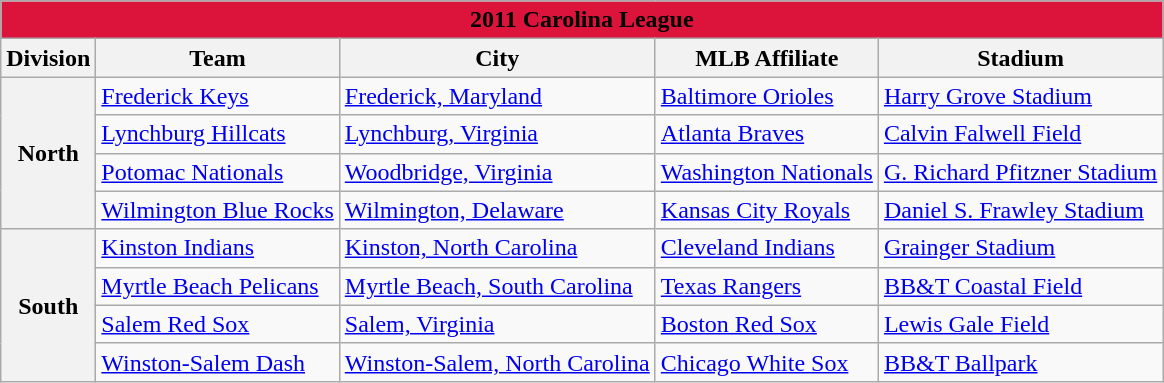<table class="wikitable" style="width:auto">
<tr>
<td bgcolor="#DC143C" align="center" colspan="7"><strong><span>2011 Carolina League</span></strong></td>
</tr>
<tr>
<th>Division</th>
<th>Team</th>
<th>City</th>
<th>MLB Affiliate</th>
<th>Stadium</th>
</tr>
<tr>
<th rowspan="4">North</th>
<td><a href='#'>Frederick Keys</a></td>
<td><a href='#'>Frederick, Maryland</a></td>
<td><a href='#'>Baltimore Orioles</a></td>
<td><a href='#'>Harry Grove Stadium</a></td>
</tr>
<tr>
<td><a href='#'>Lynchburg Hillcats</a></td>
<td><a href='#'>Lynchburg, Virginia</a></td>
<td><a href='#'>Atlanta Braves</a></td>
<td><a href='#'>Calvin Falwell Field</a></td>
</tr>
<tr>
<td><a href='#'>Potomac Nationals</a></td>
<td><a href='#'>Woodbridge, Virginia</a></td>
<td><a href='#'>Washington Nationals</a></td>
<td><a href='#'>G. Richard Pfitzner Stadium</a></td>
</tr>
<tr>
<td><a href='#'>Wilmington Blue Rocks</a></td>
<td><a href='#'>Wilmington, Delaware</a></td>
<td><a href='#'>Kansas City Royals</a></td>
<td><a href='#'>Daniel S. Frawley Stadium</a></td>
</tr>
<tr>
<th rowspan="4">South</th>
<td><a href='#'>Kinston Indians</a></td>
<td><a href='#'>Kinston, North Carolina</a></td>
<td><a href='#'>Cleveland Indians</a></td>
<td><a href='#'>Grainger Stadium</a></td>
</tr>
<tr>
<td><a href='#'>Myrtle Beach Pelicans</a></td>
<td><a href='#'>Myrtle Beach, South Carolina</a></td>
<td><a href='#'>Texas Rangers</a></td>
<td><a href='#'>BB&T Coastal Field</a></td>
</tr>
<tr>
<td><a href='#'>Salem Red Sox</a></td>
<td><a href='#'>Salem, Virginia</a></td>
<td><a href='#'>Boston Red Sox</a></td>
<td><a href='#'>Lewis Gale Field</a></td>
</tr>
<tr>
<td><a href='#'>Winston-Salem Dash</a></td>
<td><a href='#'>Winston-Salem, North Carolina</a></td>
<td><a href='#'>Chicago White Sox</a></td>
<td><a href='#'>BB&T Ballpark</a></td>
</tr>
</table>
